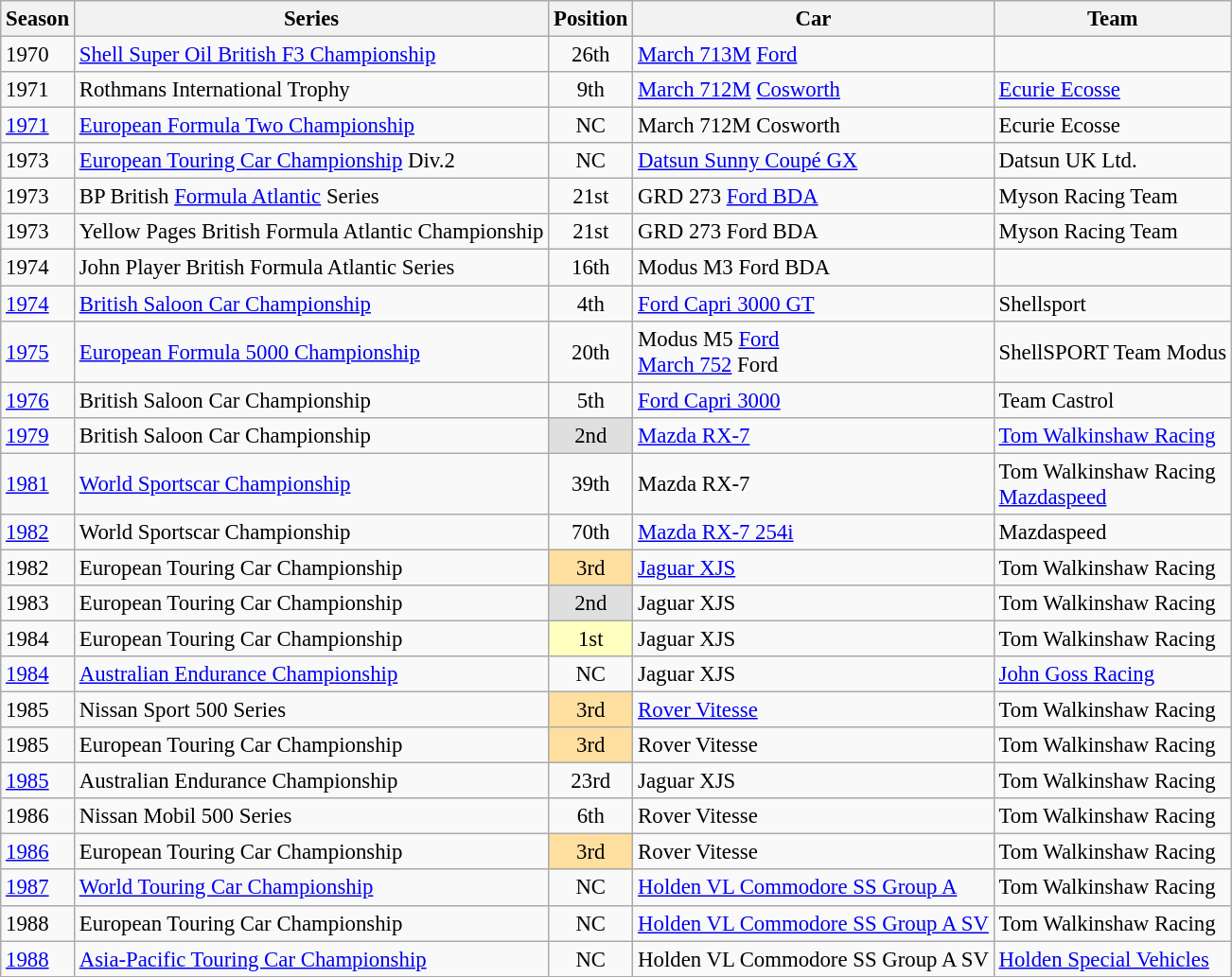<table class="wikitable" style="font-size: 95%;">
<tr>
<th>Season</th>
<th>Series</th>
<th>Position</th>
<th>Car</th>
<th>Team</th>
</tr>
<tr>
<td>1970</td>
<td><a href='#'>Shell Super Oil British F3 Championship</a></td>
<td align="center">26th</td>
<td><a href='#'>March 713M</a> <a href='#'>Ford</a></td>
<td></td>
</tr>
<tr>
<td>1971</td>
<td>Rothmans International Trophy</td>
<td align="center">9th</td>
<td><a href='#'>March 712M</a> <a href='#'>Cosworth</a></td>
<td><a href='#'>Ecurie Ecosse</a></td>
</tr>
<tr>
<td><a href='#'>1971</a></td>
<td><a href='#'>European Formula Two Championship</a></td>
<td align="center">NC</td>
<td>March 712M Cosworth</td>
<td>Ecurie Ecosse</td>
</tr>
<tr>
<td>1973</td>
<td><a href='#'>European Touring Car Championship</a> Div.2</td>
<td align="center">NC</td>
<td><a href='#'>Datsun Sunny Coupé GX</a></td>
<td>Datsun UK Ltd.</td>
</tr>
<tr>
<td>1973</td>
<td>BP British <a href='#'>Formula Atlantic</a> Series</td>
<td align="center">21st</td>
<td>GRD 273 <a href='#'>Ford BDA</a></td>
<td>Myson Racing Team</td>
</tr>
<tr>
<td>1973</td>
<td>Yellow Pages British Formula Atlantic Championship</td>
<td align="center">21st</td>
<td>GRD 273 Ford BDA</td>
<td>Myson Racing Team</td>
</tr>
<tr>
<td>1974</td>
<td>John Player British Formula Atlantic Series</td>
<td align="center">16th</td>
<td>Modus M3 Ford BDA</td>
<td></td>
</tr>
<tr>
<td><a href='#'>1974</a></td>
<td><a href='#'>British Saloon Car Championship</a></td>
<td align="center">4th</td>
<td><a href='#'>Ford Capri 3000 GT</a></td>
<td>Shellsport</td>
</tr>
<tr>
<td><a href='#'>1975</a></td>
<td><a href='#'>European Formula 5000 Championship</a></td>
<td align="center">20th</td>
<td>Modus M5 <a href='#'>Ford</a><br><a href='#'>March 752</a> Ford</td>
<td>ShellSPORT Team Modus</td>
</tr>
<tr>
<td><a href='#'>1976</a></td>
<td>British Saloon Car Championship</td>
<td align="center">5th</td>
<td><a href='#'>Ford Capri 3000</a></td>
<td>Team Castrol</td>
</tr>
<tr>
<td><a href='#'>1979</a></td>
<td>British Saloon Car Championship</td>
<td align="center" style="background:#dfdfdf;">2nd</td>
<td><a href='#'>Mazda RX-7</a></td>
<td><a href='#'>Tom Walkinshaw Racing</a></td>
</tr>
<tr>
<td><a href='#'>1981</a></td>
<td><a href='#'>World Sportscar Championship</a></td>
<td align="center">39th</td>
<td>Mazda RX-7</td>
<td>Tom Walkinshaw Racing<br><a href='#'>Mazdaspeed</a></td>
</tr>
<tr>
<td><a href='#'>1982</a></td>
<td>World Sportscar Championship</td>
<td align="center">70th</td>
<td><a href='#'>Mazda RX-7 254i</a></td>
<td>Mazdaspeed</td>
</tr>
<tr>
<td>1982</td>
<td>European Touring Car Championship</td>
<td align="center" style="background:#ffdf9f;">3rd</td>
<td><a href='#'>Jaguar XJS</a></td>
<td>Tom Walkinshaw Racing</td>
</tr>
<tr>
<td>1983</td>
<td>European Touring Car Championship</td>
<td align="center" style="background:#dfdfdf;">2nd</td>
<td>Jaguar XJS</td>
<td>Tom Walkinshaw Racing</td>
</tr>
<tr>
<td>1984</td>
<td>European Touring Car Championship</td>
<td align="center" style="background:#ffffbf;">1st</td>
<td>Jaguar XJS</td>
<td>Tom Walkinshaw Racing</td>
</tr>
<tr>
<td><a href='#'>1984</a></td>
<td><a href='#'>Australian Endurance Championship</a></td>
<td align="center">NC</td>
<td>Jaguar XJS</td>
<td><a href='#'>John Goss Racing</a></td>
</tr>
<tr>
<td>1985</td>
<td>Nissan Sport 500 Series</td>
<td align="center" style="background:#ffdf9f;">3rd</td>
<td><a href='#'>Rover Vitesse</a></td>
<td>Tom Walkinshaw Racing</td>
</tr>
<tr>
<td>1985</td>
<td>European Touring Car Championship</td>
<td align="center" style="background:#ffdf9f;">3rd</td>
<td>Rover Vitesse</td>
<td>Tom Walkinshaw Racing</td>
</tr>
<tr>
<td><a href='#'>1985</a></td>
<td>Australian Endurance Championship</td>
<td align="center">23rd</td>
<td>Jaguar XJS</td>
<td>Tom Walkinshaw Racing</td>
</tr>
<tr>
<td>1986</td>
<td>Nissan Mobil 500 Series</td>
<td align="center">6th</td>
<td>Rover Vitesse</td>
<td>Tom Walkinshaw Racing</td>
</tr>
<tr>
<td><a href='#'>1986</a></td>
<td>European Touring Car Championship</td>
<td align="center" style="background:#ffdf9f;">3rd</td>
<td>Rover Vitesse</td>
<td>Tom Walkinshaw Racing</td>
</tr>
<tr>
<td><a href='#'>1987</a></td>
<td><a href='#'>World Touring Car Championship</a></td>
<td align="center">NC</td>
<td><a href='#'>Holden VL Commodore SS Group A</a></td>
<td>Tom Walkinshaw Racing</td>
</tr>
<tr>
<td>1988</td>
<td>European Touring Car Championship</td>
<td align="center">NC</td>
<td><a href='#'>Holden VL Commodore SS Group A SV</a></td>
<td>Tom Walkinshaw Racing</td>
</tr>
<tr>
<td><a href='#'>1988</a></td>
<td><a href='#'>Asia-Pacific Touring Car Championship</a></td>
<td align="center">NC</td>
<td>Holden VL Commodore SS Group A SV</td>
<td><a href='#'>Holden Special Vehicles</a></td>
</tr>
</table>
